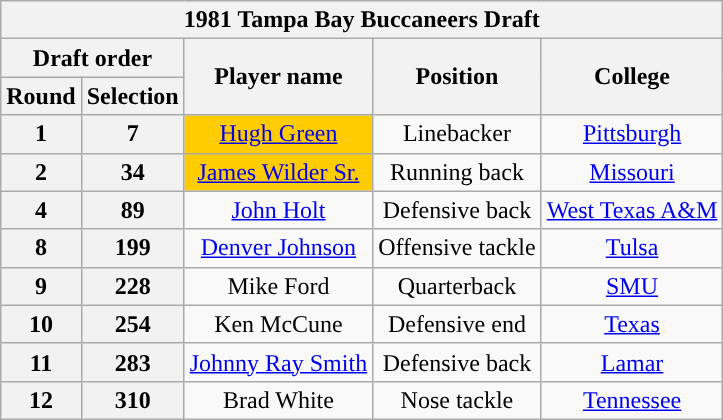<table class="wikitable" style="text-align:center">
<tr>
<th colspan="5">1981 Tampa Bay Buccaneers Draft</th>
</tr>
<tr>
<th colspan="2">Draft order</th>
<th rowspan="2">Player name</th>
<th rowspan="2">Position</th>
<th rowspan="2">College</th>
</tr>
<tr>
<th>Round</th>
<th>Selection</th>
</tr>
<tr>
<th>1</th>
<th>7</th>
<td bgcolor=#FFCC00><a href='#'>Hugh Green</a></td>
<td>Linebacker</td>
<td><a href='#'>Pittsburgh</a></td>
</tr>
<tr>
<th>2</th>
<th>34</th>
<td bgcolor=#FFCC00><a href='#'>James Wilder Sr.</a></td>
<td>Running back</td>
<td><a href='#'>Missouri</a></td>
</tr>
<tr>
<th>4</th>
<th>89</th>
<td><a href='#'>John Holt</a></td>
<td>Defensive back</td>
<td><a href='#'>West Texas A&M</a></td>
</tr>
<tr>
<th>8</th>
<th>199</th>
<td><a href='#'>Denver Johnson</a></td>
<td>Offensive tackle</td>
<td><a href='#'>Tulsa</a></td>
</tr>
<tr>
<th>9</th>
<th>228</th>
<td>Mike Ford</td>
<td>Quarterback</td>
<td><a href='#'>SMU</a></td>
</tr>
<tr>
<th>10</th>
<th>254</th>
<td>Ken McCune</td>
<td>Defensive end</td>
<td><a href='#'>Texas</a></td>
</tr>
<tr>
<th>11</th>
<th>283</th>
<td><a href='#'>Johnny Ray Smith</a></td>
<td>Defensive back</td>
<td><a href='#'>Lamar</a></td>
</tr>
<tr>
<th>12</th>
<th>310</th>
<td>Brad White</td>
<td>Nose tackle</td>
<td><a href='#'>Tennessee</a></td>
</tr>
</table>
